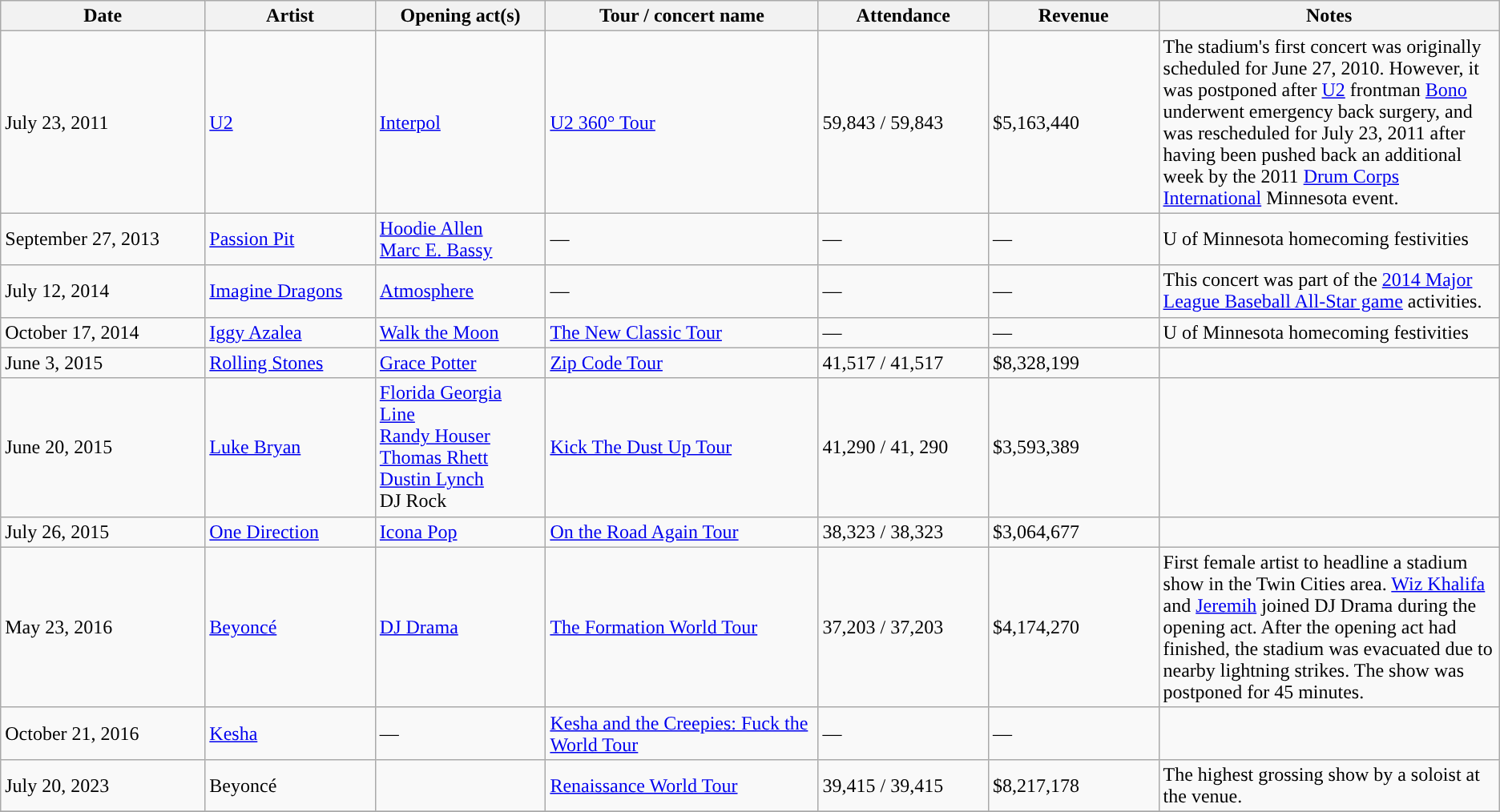<table class="wikitable" style=font-size:100% style="text-align:center">
<tr>
<th width=12%>Date</th>
<th width=10%>Artist</th>
<th width=10%>Opening act(s)</th>
<th width=16%>Tour / concert name</th>
<th width=10%>Attendance</th>
<th width=10%>Revenue</th>
<th width=20%>Notes</th>
</tr>
<tr>
<td>July 23, 2011</td>
<td><a href='#'>U2</a></td>
<td><a href='#'>Interpol</a></td>
<td><a href='#'>U2 360° Tour</a></td>
<td>59,843 / 59,843</td>
<td>$5,163,440</td>
<td>The stadium's first concert was originally scheduled for June 27, 2010. However, it was postponed after <a href='#'>U2</a> frontman <a href='#'>Bono</a> underwent emergency back surgery, and was rescheduled for July 23, 2011 after having been pushed back an additional week by the 2011 <a href='#'>Drum Corps International</a> Minnesota event.</td>
</tr>
<tr>
<td>September 27, 2013</td>
<td><a href='#'>Passion Pit</a></td>
<td><a href='#'>Hoodie Allen</a><br><a href='#'>Marc E. Bassy</a></td>
<td>—</td>
<td>—</td>
<td>—</td>
<td>U of Minnesota homecoming festivities</td>
</tr>
<tr>
<td>July 12, 2014</td>
<td><a href='#'>Imagine Dragons</a></td>
<td><a href='#'>Atmosphere</a></td>
<td>—</td>
<td>—</td>
<td>—</td>
<td>This concert was part of the <a href='#'>2014 Major League Baseball All-Star game</a> activities.</td>
</tr>
<tr>
<td>October 17, 2014</td>
<td><a href='#'>Iggy Azalea</a></td>
<td><a href='#'>Walk the Moon</a></td>
<td><a href='#'>The New Classic Tour</a></td>
<td>—</td>
<td>—</td>
<td>U of Minnesota homecoming festivities</td>
</tr>
<tr>
<td>June 3, 2015</td>
<td><a href='#'>Rolling Stones</a></td>
<td><a href='#'>Grace Potter</a></td>
<td><a href='#'>Zip Code Tour</a></td>
<td>41,517 / 41,517</td>
<td>$8,328,199</td>
<td></td>
</tr>
<tr>
<td>June 20, 2015</td>
<td><a href='#'>Luke Bryan</a></td>
<td><a href='#'>Florida Georgia Line</a><br><a href='#'>Randy Houser</a><br><a href='#'>Thomas Rhett</a><br><a href='#'>Dustin Lynch</a><br>DJ Rock</td>
<td><a href='#'>Kick The Dust Up Tour</a></td>
<td>41,290 / 41, 290</td>
<td>$3,593,389</td>
<td></td>
</tr>
<tr>
<td>July 26, 2015</td>
<td><a href='#'>One Direction</a></td>
<td><a href='#'>Icona Pop</a></td>
<td><a href='#'>On the Road Again Tour</a></td>
<td>38,323 / 38,323</td>
<td>$3,064,677</td>
<td></td>
</tr>
<tr>
<td>May 23, 2016</td>
<td><a href='#'>Beyoncé</a></td>
<td><a href='#'>DJ Drama</a></td>
<td><a href='#'>The Formation World Tour</a></td>
<td>37,203 / 37,203</td>
<td>$4,174,270</td>
<td>First female artist to headline a stadium show in the Twin Cities area. <a href='#'>Wiz Khalifa</a> and <a href='#'>Jeremih</a> joined DJ Drama during the opening act. After the opening act had finished, the stadium was evacuated due to nearby lightning strikes. The show was postponed for 45 minutes.</td>
</tr>
<tr>
<td>October 21, 2016</td>
<td><a href='#'>Kesha</a></td>
<td>—</td>
<td><a href='#'>Kesha and the Creepies: Fuck the World Tour</a></td>
<td>—</td>
<td>—</td>
<td></td>
</tr>
<tr>
<td>July 20, 2023</td>
<td>Beyoncé</td>
<td></td>
<td><a href='#'>Renaissance World Tour</a></td>
<td>39,415 / 39,415</td>
<td>$8,217,178</td>
<td>The highest grossing show by a soloist at the venue.</td>
</tr>
<tr>
</tr>
</table>
